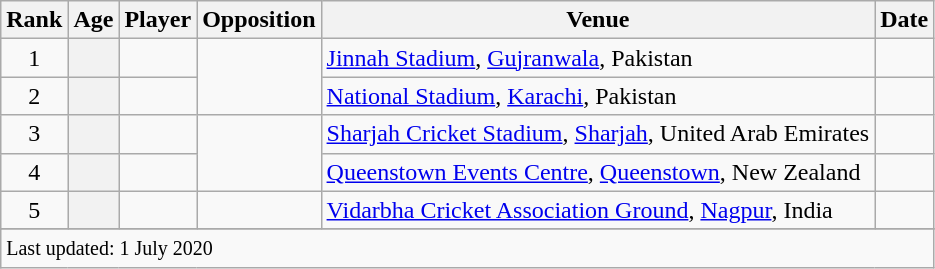<table class="wikitable sortable">
<tr>
<th scope=col>Rank</th>
<th scope=col>Age</th>
<th scope=col>Player</th>
<th scope=col>Opposition</th>
<th scope=col>Venue</th>
<th scope=col>Date</th>
</tr>
<tr>
<td align=center>1</td>
<th scope=row style=text-align:center;></th>
<td></td>
<td rowspan=2></td>
<td><a href='#'>Jinnah Stadium</a>, <a href='#'>Gujranwala</a>, Pakistan</td>
<td></td>
</tr>
<tr>
<td align=center>2</td>
<th scope=row style=text-align:center;></th>
<td></td>
<td><a href='#'>National Stadium</a>, <a href='#'>Karachi</a>, Pakistan</td>
<td></td>
</tr>
<tr>
<td align=center>3</td>
<th scope=row style=text-align:center;></th>
<td></td>
<td rowspan=2></td>
<td><a href='#'>Sharjah Cricket Stadium</a>, <a href='#'>Sharjah</a>, United Arab Emirates</td>
<td></td>
</tr>
<tr>
<td align=center>4</td>
<th scope=row style=text-align:center;></th>
<td></td>
<td><a href='#'>Queenstown Events Centre</a>, <a href='#'>Queenstown</a>, New Zealand</td>
<td></td>
</tr>
<tr>
<td align=center>5</td>
<th scope=row style=text-align:center;></th>
<td></td>
<td></td>
<td><a href='#'>Vidarbha Cricket Association Ground</a>, <a href='#'>Nagpur</a>, India</td>
<td></td>
</tr>
<tr>
</tr>
<tr class=sortbottom>
<td colspan=7><small>Last updated: 1 July 2020</small></td>
</tr>
</table>
